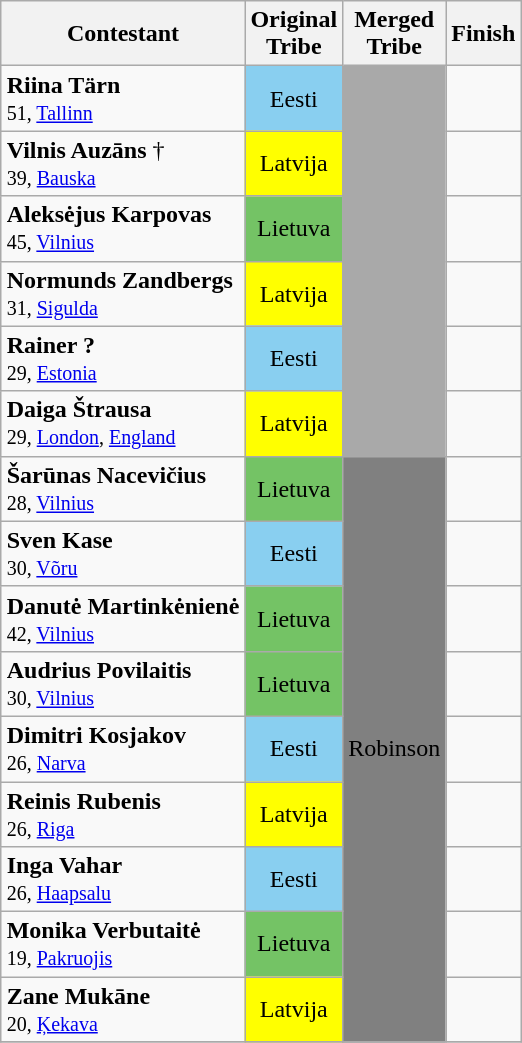<table class="wikitable" style="margin:auto; text-align:center">
<tr>
<th>Contestant</th>
<th>Original<br>Tribe</th>
<th>Merged<br>Tribe</th>
<th>Finish</th>
</tr>
<tr>
<td align="left"><strong>Riina Tärn</strong><br><small>51, <a href='#'>Tallinn</a></small></td>
<td bgcolor="#89CFF0" align=center>Eesti</td>
<td rowspan="6" bgcolor="darkgrey"></td>
<td></td>
</tr>
<tr>
<td align="left"><strong>Vilnis Auzāns</strong> †<br><small>39, <a href='#'>Bauska</a></small></td>
<td bgcolor="yellow" align=center>Latvija</td>
<td></td>
</tr>
<tr>
<td align="left"><strong>Aleksėjus Karpovas</strong><br><small>45, <a href='#'>Vilnius</a></small></td>
<td bgcolor="#74C365" align=center>Lietuva</td>
<td></td>
</tr>
<tr>
<td align="left"><strong>Normunds Zandbergs</strong><br><small>31, <a href='#'>Sigulda</a></small></td>
<td bgcolor="yellow" align=center>Latvija</td>
<td></td>
</tr>
<tr>
<td align="left"><strong>Rainer ?</strong><br><small>29, <a href='#'>Estonia</a></small></td>
<td bgcolor="#89CFF0" align=center>Eesti</td>
<td></td>
</tr>
<tr>
<td align="left"><strong>Daiga Štrausa</strong><br><small>29, <a href='#'>London</a>, <a href='#'>England</a></small></td>
<td bgcolor="yellow" align=center>Latvija</td>
<td></td>
</tr>
<tr>
<td align="left"><strong>Šarūnas Nacevičius</strong><br><small>28, <a href='#'>Vilnius</a></small></td>
<td bgcolor="#74C365" align=center>Lietuva</td>
<td align=center bgcolor="gray" rowspan=9>Robinson</td>
<td></td>
</tr>
<tr>
<td align="left"><strong>Sven Kase</strong><br><small>30, <a href='#'>Võru</a></small></td>
<td bgcolor="#89CFF0" align=center>Eesti</td>
<td></td>
</tr>
<tr>
<td align="left"><strong>Danutė Martinkėnienė</strong><br><small>42, <a href='#'>Vilnius</a></small></td>
<td bgcolor="#74C365" align=center>Lietuva</td>
<td></td>
</tr>
<tr>
<td align="left"><strong>Audrius Povilaitis</strong><br><small>30, <a href='#'>Vilnius</a></small></td>
<td bgcolor="#74C365" align=center>Lietuva</td>
<td></td>
</tr>
<tr>
<td align="left"><strong>Dimitri Kosjakov</strong><br><small>26, <a href='#'>Narva</a></small></td>
<td bgcolor="#89CFF0" align=center>Eesti</td>
<td></td>
</tr>
<tr>
<td align="left"><strong>Reinis Rubenis</strong><br><small>26, <a href='#'>Riga</a></small></td>
<td bgcolor="yellow" align=center>Latvija</td>
<td></td>
</tr>
<tr>
<td align="left"><strong>Inga Vahar</strong><br><small>26, <a href='#'>Haapsalu</a></small></td>
<td bgcolor="#89CFF0" align=center>Eesti</td>
<td></td>
</tr>
<tr>
<td align="left"><strong>Monika Verbutaitė</strong><br><small>19, <a href='#'>Pakruojis</a></small></td>
<td bgcolor="#74C365" align=center>Lietuva</td>
<td></td>
</tr>
<tr>
<td align="left"><strong>Zane Mukāne</strong><br><small>20, <a href='#'>Ķekava</a></small></td>
<td bgcolor="yellow" align=center>Latvija</td>
<td></td>
</tr>
<tr>
</tr>
</table>
